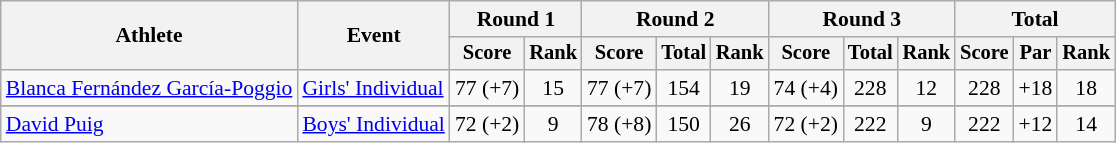<table class="wikitable" style="font-size:90%">
<tr>
<th rowspan="2">Athlete</th>
<th rowspan="2">Event</th>
<th colspan="2">Round 1</th>
<th colspan="3">Round 2</th>
<th colspan="3">Round 3</th>
<th colspan="3">Total</th>
</tr>
<tr style="font-size:95%">
<th>Score</th>
<th>Rank</th>
<th>Score</th>
<th>Total</th>
<th>Rank</th>
<th>Score</th>
<th>Total</th>
<th>Rank</th>
<th>Score</th>
<th>Par</th>
<th>Rank</th>
</tr>
<tr align=center>
<td align=left><a href='#'>Blanca Fernández García-Poggio</a></td>
<td align=left><a href='#'>Girls' Individual</a></td>
<td>77 (+7)</td>
<td>15</td>
<td>77 (+7)</td>
<td>154</td>
<td>19</td>
<td>74 (+4)</td>
<td>228</td>
<td>12</td>
<td>228</td>
<td>+18</td>
<td>18</td>
</tr>
<tr>
</tr>
<tr align=center>
<td align=left><a href='#'>David Puig</a></td>
<td align=left><a href='#'>Boys' Individual</a></td>
<td>72 (+2)</td>
<td>9</td>
<td>78 (+8)</td>
<td>150</td>
<td>26</td>
<td>72 (+2)</td>
<td>222</td>
<td>9</td>
<td>222</td>
<td>+12</td>
<td>14</td>
</tr>
</table>
